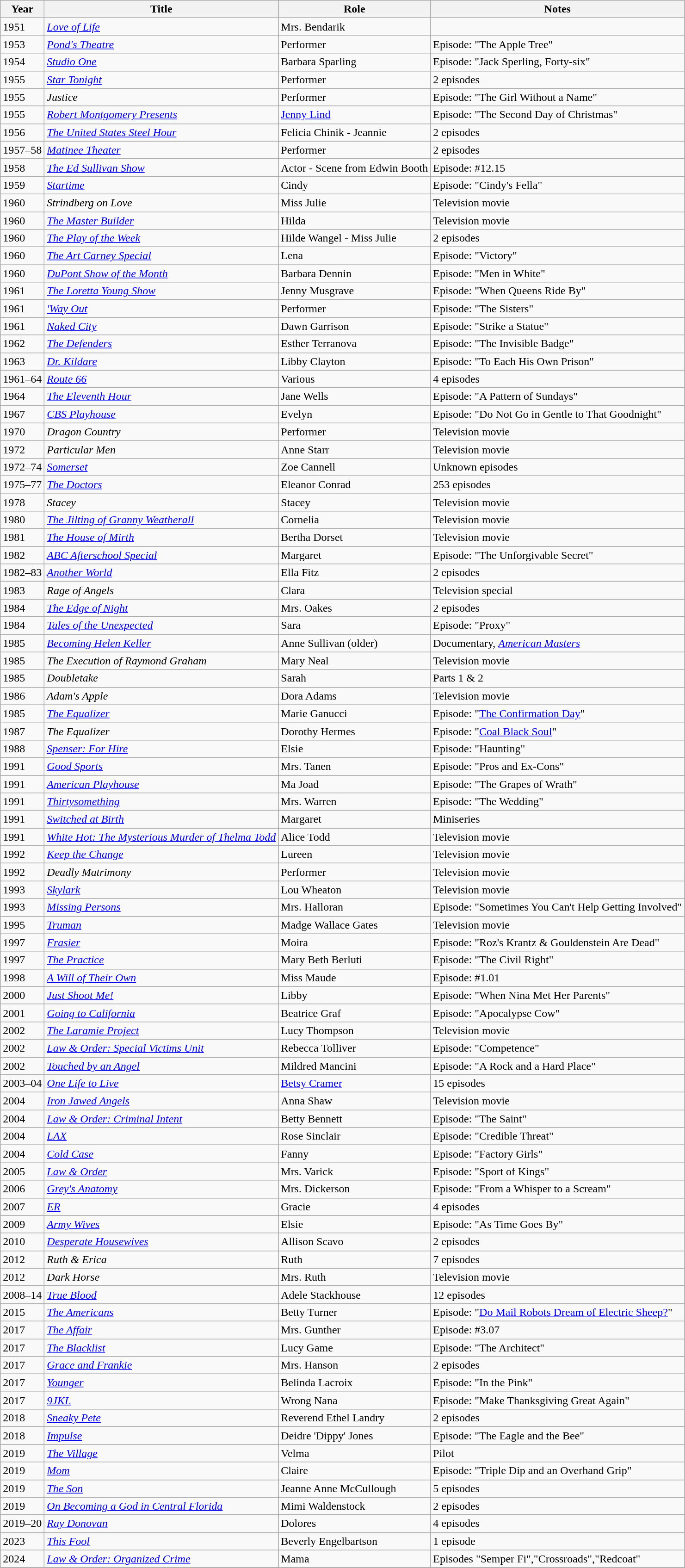<table class="wikitable sortable">
<tr>
<th>Year</th>
<th>Title</th>
<th>Role</th>
<th class="unsortable">Notes</th>
</tr>
<tr>
<td>1951</td>
<td><em><a href='#'>Love of Life</a></em></td>
<td>Mrs. Bendarik</td>
<td></td>
</tr>
<tr>
<td>1953</td>
<td><em><a href='#'>Pond's Theatre</a></em></td>
<td>Performer</td>
<td>Episode: "The Apple Tree"</td>
</tr>
<tr>
<td>1954</td>
<td><em><a href='#'>Studio One</a></em></td>
<td>Barbara Sparling</td>
<td>Episode: "Jack Sperling, Forty-six"</td>
</tr>
<tr>
<td>1955</td>
<td><em><a href='#'>Star Tonight</a></em></td>
<td>Performer</td>
<td>2 episodes</td>
</tr>
<tr>
<td>1955</td>
<td><em>Justice</em></td>
<td>Performer</td>
<td>Episode: "The Girl Without a Name"</td>
</tr>
<tr>
<td>1955</td>
<td><em><a href='#'>Robert Montgomery Presents</a></em></td>
<td><a href='#'>Jenny Lind</a></td>
<td>Episode: "The Second Day of Christmas"</td>
</tr>
<tr>
<td>1956</td>
<td><em><a href='#'>The United States Steel Hour</a></em></td>
<td>Felicia Chinik - Jeannie</td>
<td>2 episodes</td>
</tr>
<tr>
<td>1957–58</td>
<td><em><a href='#'>Matinee Theater</a></em></td>
<td>Performer</td>
<td>2 episodes</td>
</tr>
<tr>
<td>1958</td>
<td><em><a href='#'>The Ed Sullivan Show</a></em></td>
<td>Actor - Scene from Edwin Booth</td>
<td>Episode: #12.15</td>
</tr>
<tr>
<td>1959</td>
<td><em><a href='#'>Startime</a></em></td>
<td>Cindy</td>
<td>Episode: "Cindy's Fella"</td>
</tr>
<tr>
<td>1960</td>
<td><em>Strindberg on Love</em></td>
<td>Miss Julie</td>
<td>Television movie</td>
</tr>
<tr>
<td>1960</td>
<td><em><a href='#'>The Master Builder</a></em></td>
<td>Hilda</td>
<td>Television movie</td>
</tr>
<tr>
<td>1960</td>
<td><em><a href='#'>The Play of the Week</a></em></td>
<td>Hilde Wangel - Miss Julie</td>
<td>2 episodes</td>
</tr>
<tr>
<td>1960</td>
<td><em><a href='#'>The Art Carney Special</a></em></td>
<td>Lena</td>
<td>Episode: "Victory"</td>
</tr>
<tr>
<td>1960</td>
<td><em><a href='#'>DuPont Show of the Month</a></em></td>
<td>Barbara Dennin</td>
<td>Episode: "Men in White"</td>
</tr>
<tr>
<td>1961</td>
<td><em><a href='#'>The Loretta Young Show</a></em></td>
<td>Jenny Musgrave</td>
<td>Episode: "When Queens Ride By"</td>
</tr>
<tr>
<td>1961</td>
<td><em><a href='#'>'Way Out</a></em></td>
<td>Performer</td>
<td>Episode: "The Sisters"</td>
</tr>
<tr>
<td>1961</td>
<td><em><a href='#'>Naked City</a></em></td>
<td>Dawn Garrison</td>
<td>Episode: "Strike a Statue"</td>
</tr>
<tr>
<td>1962</td>
<td><em><a href='#'>The Defenders</a></em></td>
<td>Esther Terranova</td>
<td>Episode: "The Invisible Badge"</td>
</tr>
<tr>
<td>1963</td>
<td><em><a href='#'>Dr. Kildare</a></em></td>
<td>Libby Clayton</td>
<td>Episode: "To Each His Own Prison"</td>
</tr>
<tr>
<td>1961–64</td>
<td><em><a href='#'>Route 66</a></em></td>
<td>Various</td>
<td>4 episodes</td>
</tr>
<tr>
<td>1964</td>
<td><em><a href='#'>The Eleventh Hour</a></em></td>
<td>Jane Wells</td>
<td>Episode: "A Pattern of Sundays"</td>
</tr>
<tr>
<td>1967</td>
<td><em><a href='#'>CBS Playhouse</a></em></td>
<td>Evelyn</td>
<td>Episode: "Do Not Go in Gentle to That Goodnight"</td>
</tr>
<tr>
<td>1970</td>
<td><em>Dragon Country</em></td>
<td>Performer</td>
<td>Television movie</td>
</tr>
<tr>
<td>1972</td>
<td><em>Particular Men</em></td>
<td>Anne Starr</td>
<td>Television movie</td>
</tr>
<tr>
<td>1972–74</td>
<td><em><a href='#'>Somerset</a></em></td>
<td>Zoe Cannell</td>
<td>Unknown episodes</td>
</tr>
<tr>
<td>1975–77</td>
<td><em><a href='#'>The Doctors</a></em></td>
<td>Eleanor Conrad</td>
<td>253 episodes</td>
</tr>
<tr>
<td>1978</td>
<td><em>Stacey</em></td>
<td>Stacey</td>
<td>Television movie</td>
</tr>
<tr>
<td>1980</td>
<td><em><a href='#'>The Jilting of Granny Weatherall</a></em></td>
<td>Cornelia</td>
<td>Television movie</td>
</tr>
<tr>
<td>1981</td>
<td><em><a href='#'>The House of Mirth</a></em></td>
<td>Bertha Dorset</td>
<td>Television movie</td>
</tr>
<tr>
<td>1982</td>
<td><em><a href='#'>ABC Afterschool Special</a></em></td>
<td>Margaret</td>
<td>Episode: "The Unforgivable Secret"</td>
</tr>
<tr>
<td>1982–83</td>
<td><em><a href='#'>Another World</a></em></td>
<td>Ella Fitz</td>
<td>2 episodes</td>
</tr>
<tr>
<td>1983</td>
<td><em>Rage of Angels</em></td>
<td>Clara</td>
<td>Television special</td>
</tr>
<tr>
<td>1984</td>
<td><em><a href='#'>The Edge of Night</a></em></td>
<td>Mrs. Oakes</td>
<td>2 episodes</td>
</tr>
<tr>
<td>1984</td>
<td><em><a href='#'>Tales of the Unexpected</a></em></td>
<td>Sara</td>
<td>Episode: "Proxy"</td>
</tr>
<tr>
<td>1985</td>
<td><em><a href='#'>Becoming Helen Keller</a></em></td>
<td>Anne Sullivan (older)</td>
<td>Documentary, <em><a href='#'>American Masters</a></em></td>
</tr>
<tr>
<td>1985</td>
<td><em>The Execution of Raymond Graham</em></td>
<td>Mary Neal</td>
<td>Television movie</td>
</tr>
<tr>
<td>1985</td>
<td><em>Doubletake</em></td>
<td>Sarah</td>
<td>Parts 1 & 2</td>
</tr>
<tr>
<td>1986</td>
<td><em>Adam's Apple</em></td>
<td>Dora Adams</td>
<td>Television movie</td>
</tr>
<tr>
<td>1985</td>
<td><em><a href='#'>The Equalizer</a></em></td>
<td>Marie Ganucci</td>
<td>Episode: "<a href='#'>The Confirmation Day</a>"</td>
</tr>
<tr>
<td>1987</td>
<td><em>The Equalizer</em></td>
<td>Dorothy Hermes</td>
<td>Episode: "<a href='#'>Coal Black Soul</a>"</td>
</tr>
<tr>
<td>1988</td>
<td><em><a href='#'>Spenser: For Hire</a></em></td>
<td>Elsie</td>
<td>Episode: "Haunting"</td>
</tr>
<tr>
<td>1991</td>
<td><em><a href='#'>Good Sports</a></em></td>
<td>Mrs. Tanen</td>
<td>Episode: "Pros and Ex-Cons"</td>
</tr>
<tr>
<td>1991</td>
<td><em><a href='#'>American Playhouse</a></em></td>
<td>Ma Joad</td>
<td>Episode: "The Grapes of Wrath"</td>
</tr>
<tr>
<td>1991</td>
<td><em><a href='#'>Thirtysomething</a></em></td>
<td>Mrs. Warren</td>
<td>Episode: "The Wedding"</td>
</tr>
<tr>
<td>1991</td>
<td><em><a href='#'>Switched at Birth</a></em></td>
<td>Margaret</td>
<td>Miniseries</td>
</tr>
<tr>
<td>1991</td>
<td><em><a href='#'>White Hot: The Mysterious Murder of Thelma Todd</a></em></td>
<td>Alice Todd</td>
<td>Television movie</td>
</tr>
<tr>
<td>1992</td>
<td><em><a href='#'>Keep the Change</a></em></td>
<td>Lureen</td>
<td>Television movie</td>
</tr>
<tr>
<td>1992</td>
<td><em>Deadly Matrimony</em></td>
<td>Performer</td>
<td>Television movie</td>
</tr>
<tr>
<td>1993</td>
<td><em><a href='#'>Skylark</a></em></td>
<td>Lou Wheaton</td>
<td>Television movie</td>
</tr>
<tr>
<td>1993</td>
<td><em><a href='#'>Missing Persons</a></em></td>
<td>Mrs. Halloran</td>
<td>Episode: "Sometimes You Can't Help Getting Involved"</td>
</tr>
<tr>
<td>1995</td>
<td><em><a href='#'>Truman</a></em></td>
<td>Madge Wallace Gates</td>
<td>Television movie</td>
</tr>
<tr>
<td>1997</td>
<td><em><a href='#'>Frasier</a></em></td>
<td>Moira</td>
<td>Episode: "Roz's Krantz & Gouldenstein Are Dead"</td>
</tr>
<tr>
<td>1997</td>
<td><em><a href='#'>The Practice</a></em></td>
<td>Mary Beth Berluti</td>
<td>Episode: "The Civil Right"</td>
</tr>
<tr>
<td>1998</td>
<td><em><a href='#'>A Will of Their Own</a></em></td>
<td>Miss Maude</td>
<td>Episode: #1.01</td>
</tr>
<tr>
<td>2000</td>
<td><em><a href='#'>Just Shoot Me!</a></em></td>
<td>Libby</td>
<td>Episode: "When Nina Met Her Parents"</td>
</tr>
<tr>
<td>2001</td>
<td><em><a href='#'>Going to California</a></em></td>
<td>Beatrice Graf</td>
<td>Episode: "Apocalypse Cow"</td>
</tr>
<tr>
<td>2002</td>
<td><em><a href='#'>The Laramie Project</a></em></td>
<td>Lucy Thompson</td>
<td>Television movie</td>
</tr>
<tr>
<td>2002</td>
<td><em><a href='#'>Law & Order: Special Victims Unit</a></em></td>
<td>Rebecca Tolliver</td>
<td>Episode: "Competence"</td>
</tr>
<tr>
<td>2002</td>
<td><em><a href='#'>Touched by an Angel</a></em></td>
<td>Mildred Mancini</td>
<td>Episode: "A Rock and a Hard Place"</td>
</tr>
<tr>
<td>2003–04</td>
<td><em><a href='#'>One Life to Live</a></em></td>
<td><a href='#'>Betsy Cramer</a></td>
<td>15 episodes</td>
</tr>
<tr>
<td>2004</td>
<td><em><a href='#'>Iron Jawed Angels</a></em></td>
<td>Anna Shaw</td>
<td>Television movie</td>
</tr>
<tr>
<td>2004</td>
<td><em><a href='#'>Law & Order: Criminal Intent</a></em></td>
<td>Betty Bennett</td>
<td>Episode: "The Saint"</td>
</tr>
<tr>
<td>2004</td>
<td><em><a href='#'>LAX</a></em></td>
<td>Rose Sinclair</td>
<td>Episode: "Credible Threat"</td>
</tr>
<tr>
<td>2004</td>
<td><em><a href='#'>Cold Case</a></em></td>
<td>Fanny</td>
<td>Episode: "Factory Girls"</td>
</tr>
<tr>
<td>2005</td>
<td><em><a href='#'>Law & Order</a></em></td>
<td>Mrs. Varick</td>
<td>Episode: "Sport of Kings"</td>
</tr>
<tr>
<td>2006</td>
<td><em><a href='#'>Grey's Anatomy</a></em></td>
<td>Mrs. Dickerson</td>
<td>Episode: "From a Whisper to a Scream"</td>
</tr>
<tr>
<td>2007</td>
<td><em><a href='#'>ER</a></em></td>
<td>Gracie</td>
<td>4 episodes</td>
</tr>
<tr>
<td>2009</td>
<td><em><a href='#'>Army Wives</a></em></td>
<td>Elsie</td>
<td>Episode: "As Time Goes By"</td>
</tr>
<tr>
<td>2010</td>
<td><em><a href='#'>Desperate Housewives</a></em></td>
<td>Allison Scavo</td>
<td>2 episodes</td>
</tr>
<tr>
<td>2012</td>
<td><em>Ruth & Erica</em></td>
<td>Ruth</td>
<td>7 episodes</td>
</tr>
<tr>
<td>2012</td>
<td><em>Dark Horse</em></td>
<td>Mrs. Ruth</td>
<td>Television movie</td>
</tr>
<tr>
<td>2008–14</td>
<td><em><a href='#'>True Blood</a></em></td>
<td>Adele Stackhouse</td>
<td>12 episodes</td>
</tr>
<tr>
<td>2015</td>
<td><em><a href='#'>The Americans</a></em></td>
<td>Betty Turner</td>
<td>Episode: "<a href='#'>Do Mail Robots Dream of Electric Sheep?</a>"</td>
</tr>
<tr>
<td>2017</td>
<td><em><a href='#'>The Affair</a></em></td>
<td>Mrs. Gunther</td>
<td>Episode: #3.07</td>
</tr>
<tr>
<td>2017</td>
<td><em><a href='#'>The Blacklist</a></em></td>
<td>Lucy Game</td>
<td>Episode: "The Architect"</td>
</tr>
<tr>
<td>2017</td>
<td><em><a href='#'>Grace and Frankie</a></em></td>
<td>Mrs. Hanson</td>
<td>2 episodes</td>
</tr>
<tr>
<td>2017</td>
<td><em><a href='#'>Younger</a></em></td>
<td>Belinda Lacroix</td>
<td>Episode: "In the Pink"</td>
</tr>
<tr>
<td>2017</td>
<td><em><a href='#'>9JKL</a></em></td>
<td>Wrong Nana</td>
<td>Episode: "Make Thanksgiving Great Again"</td>
</tr>
<tr>
<td>2018</td>
<td><em><a href='#'>Sneaky Pete</a></em></td>
<td>Reverend Ethel Landry</td>
<td>2 episodes</td>
</tr>
<tr>
<td>2018</td>
<td><em><a href='#'>Impulse</a></em></td>
<td>Deidre 'Dippy' Jones</td>
<td>Episode: "The Eagle and the Bee"</td>
</tr>
<tr>
<td>2019</td>
<td><em><a href='#'>The Village</a></em></td>
<td>Velma</td>
<td>Pilot</td>
</tr>
<tr>
<td>2019</td>
<td><em><a href='#'>Mom</a></em></td>
<td>Claire</td>
<td>Episode: "Triple Dip and an Overhand Grip"</td>
</tr>
<tr>
<td>2019</td>
<td><em><a href='#'>The Son</a></em></td>
<td>Jeanne Anne McCullough</td>
<td>5 episodes</td>
</tr>
<tr>
<td>2019</td>
<td><em><a href='#'>On Becoming a God in Central Florida</a></em></td>
<td>Mimi Waldenstock</td>
<td>2 episodes</td>
</tr>
<tr>
<td>2019–20</td>
<td><em><a href='#'>Ray Donovan</a></em></td>
<td>Dolores</td>
<td>4 episodes</td>
</tr>
<tr>
<td>2023</td>
<td><em><a href='#'>This Fool</a></em></td>
<td>Beverly Engelbartson</td>
<td>1 episode</td>
</tr>
<tr>
<td>2024</td>
<td><em><a href='#'>Law & Order: Organized Crime</a></em></td>
<td>Mama</td>
<td>Episodes "Semper Fi","Crossroads","Redcoat"</td>
</tr>
<tr>
</tr>
</table>
